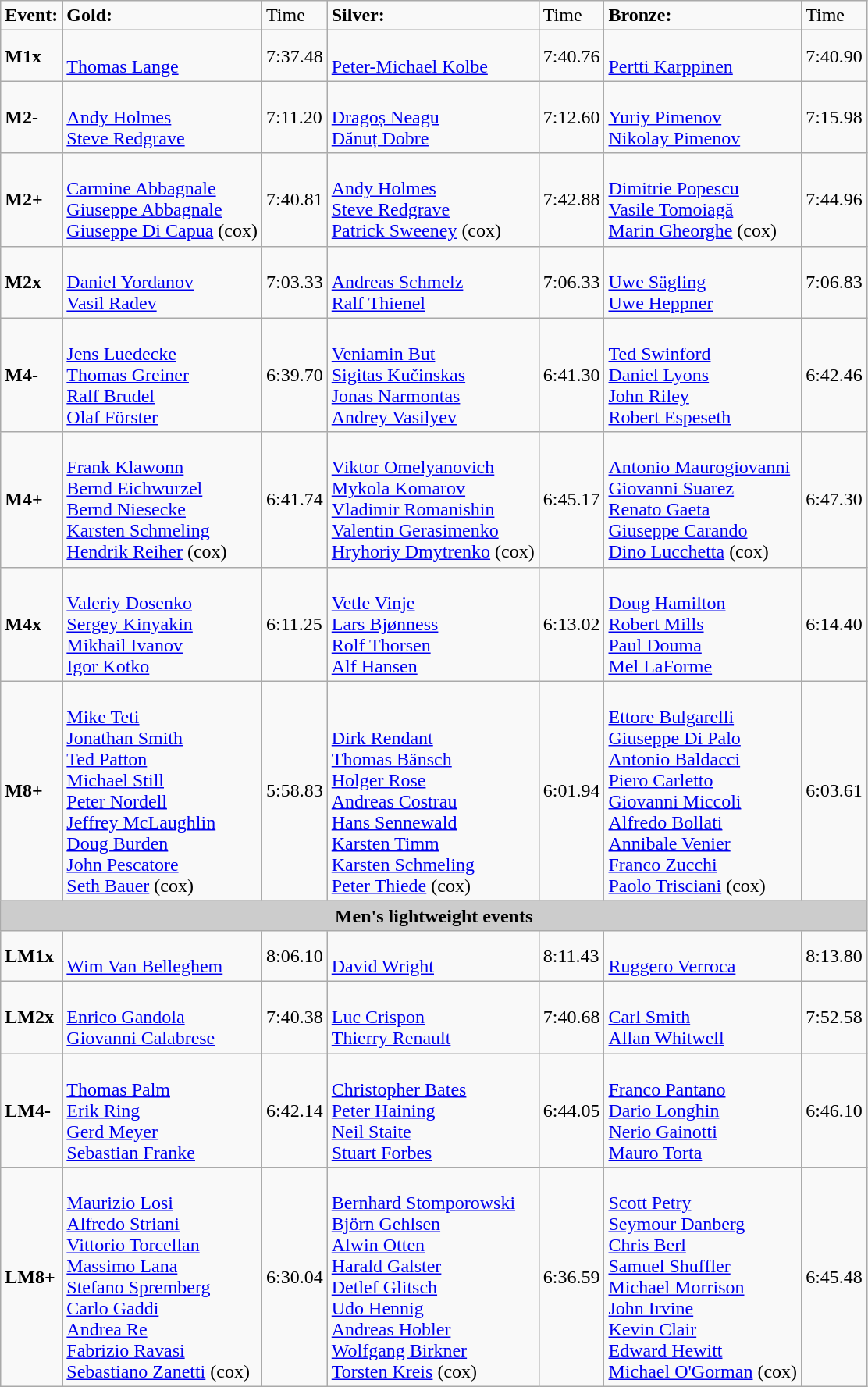<table class="wikitable">
<tr>
<td><strong>Event:</strong></td>
<td !style="text-align:center;background-color:gold;"><strong>Gold:</strong></td>
<td !style="text-align:center;background-color:gold;">Time</td>
<td !style="text-align:center;background-color:silver;"><strong>Silver:</strong></td>
<td !style="text-align:center;background-color:silver;">Time</td>
<td !style="text-align:center;background-color:#CC9966;"><strong>Bronze:</strong></td>
<td !style="text-align:center;background-color:#CC9966;">Time</td>
</tr>
<tr>
<td><strong>M1x</strong></td>
<td> <br> <a href='#'>Thomas Lange</a></td>
<td>7:37.48</td>
<td> <br> <a href='#'>Peter-Michael Kolbe</a></td>
<td>7:40.76</td>
<td> <br> <a href='#'>Pertti Karppinen</a></td>
<td>7:40.90</td>
</tr>
<tr>
<td><strong>M2-</strong></td>
<td> <br> <a href='#'>Andy Holmes</a> <br> <a href='#'>Steve Redgrave</a></td>
<td>7:11.20</td>
<td> <br> <a href='#'>Dragoș Neagu</a> <br> <a href='#'>Dănuț Dobre</a></td>
<td>7:12.60</td>
<td> <br> <a href='#'>Yuriy Pimenov</a> <br> <a href='#'>Nikolay Pimenov</a></td>
<td>7:15.98</td>
</tr>
<tr>
<td><strong>M2+</strong></td>
<td> <br> <a href='#'>Carmine Abbagnale</a> <br> <a href='#'>Giuseppe Abbagnale</a> <br> <a href='#'>Giuseppe Di Capua</a> (cox)</td>
<td>7:40.81</td>
<td> <br> <a href='#'>Andy Holmes</a> <br> <a href='#'>Steve Redgrave</a> <br> <a href='#'>Patrick Sweeney</a> (cox)</td>
<td>7:42.88</td>
<td> <br> <a href='#'>Dimitrie Popescu</a> <br> <a href='#'>Vasile Tomoiagă</a> <br> <a href='#'>Marin Gheorghe</a> (cox)</td>
<td>7:44.96</td>
</tr>
<tr>
<td><strong>M2x</strong></td>
<td> <br> <a href='#'>Daniel Yordanov</a> <br> <a href='#'>Vasil Radev</a></td>
<td>7:03.33</td>
<td> <br> <a href='#'>Andreas Schmelz</a> <br> <a href='#'>Ralf Thienel</a></td>
<td>7:06.33</td>
<td> <br> <a href='#'>Uwe Sägling</a> <br> <a href='#'>Uwe Heppner</a></td>
<td>7:06.83</td>
</tr>
<tr>
<td><strong>M4-</strong></td>
<td> <br> <a href='#'>Jens Luedecke</a> <br> <a href='#'>Thomas Greiner</a> <br> <a href='#'>Ralf Brudel</a> <br> <a href='#'>Olaf Förster</a></td>
<td>6:39.70</td>
<td> <br> <a href='#'>Veniamin But</a> <br> <a href='#'>Sigitas Kučinskas</a> <br> <a href='#'>Jonas Narmontas</a> <br> <a href='#'>Andrey Vasilyev</a></td>
<td>6:41.30</td>
<td> <br> <a href='#'>Ted Swinford</a> <br> <a href='#'>Daniel Lyons</a> <br> <a href='#'>John Riley</a> <br> <a href='#'>Robert Espeseth</a></td>
<td>6:42.46</td>
</tr>
<tr>
<td><strong>M4+</strong></td>
<td> <br> <a href='#'>Frank Klawonn</a> <br> <a href='#'>Bernd Eichwurzel</a> <br> <a href='#'>Bernd Niesecke</a> <br> <a href='#'>Karsten Schmeling</a> <br> <a href='#'>Hendrik Reiher</a> (cox)</td>
<td>6:41.74</td>
<td> <br> <a href='#'>Viktor Omelyanovich</a> <br> <a href='#'>Mykola Komarov</a> <br> <a href='#'>Vladimir Romanishin</a> <br> <a href='#'>Valentin Gerasimenko</a> <br> <a href='#'>Hryhoriy Dmytrenko</a> (cox)</td>
<td>6:45.17</td>
<td> <br> <a href='#'>Antonio Maurogiovanni</a> <br> <a href='#'>Giovanni Suarez</a> <br> <a href='#'>Renato Gaeta</a> <br> <a href='#'>Giuseppe Carando</a> <br> <a href='#'>Dino Lucchetta</a> (cox)</td>
<td>6:47.30</td>
</tr>
<tr>
<td><strong>M4x</strong></td>
<td> <br> <a href='#'>Valeriy Dosenko</a> <br> <a href='#'>Sergey Kinyakin</a> <br> <a href='#'>Mikhail Ivanov</a> <br> <a href='#'>Igor Kotko</a></td>
<td>6:11.25</td>
<td> <br> <a href='#'>Vetle Vinje</a> <br> <a href='#'>Lars Bjønness</a> <br> <a href='#'>Rolf Thorsen</a> <br> <a href='#'>Alf Hansen</a></td>
<td>6:13.02</td>
<td>  <br> <a href='#'>Doug Hamilton</a> <br> <a href='#'>Robert Mills</a> <br> <a href='#'>Paul Douma</a> <br> <a href='#'>Mel LaForme</a></td>
<td>6:14.40</td>
</tr>
<tr>
<td><strong>M8+</strong></td>
<td> <br> <a href='#'>Mike Teti</a> <br> <a href='#'>Jonathan Smith</a> <br> <a href='#'>Ted Patton</a> <br> <a href='#'>Michael Still</a> <br> <a href='#'>Peter Nordell</a> <br> <a href='#'>Jeffrey McLaughlin</a> <br> <a href='#'>Doug Burden</a> <br> <a href='#'>John Pescatore</a> <br> <a href='#'>Seth Bauer</a> (cox)</td>
<td>5:58.83</td>
<td> <br>  <br> <a href='#'>Dirk Rendant</a> <br> <a href='#'>Thomas Bänsch</a> <br> <a href='#'>Holger Rose</a> <br> <a href='#'>Andreas Costrau</a> <br> <a href='#'>Hans Sennewald</a> <br> <a href='#'>Karsten Timm</a> <br> <a href='#'>Karsten Schmeling</a> <br> <a href='#'>Peter Thiede</a> (cox)</td>
<td>6:01.94</td>
<td> <br> <a href='#'>Ettore Bulgarelli</a> <br> <a href='#'>Giuseppe Di Palo</a> <br> <a href='#'>Antonio Baldacci</a> <br> <a href='#'>Piero Carletto</a> <br> <a href='#'>Giovanni Miccoli</a> <br> <a href='#'>Alfredo Bollati</a> <br> <a href='#'>Annibale Venier</a> <br> <a href='#'>Franco Zucchi</a> <br> <a href='#'>Paolo Trisciani</a> (cox)</td>
<td>6:03.61</td>
</tr>
<tr>
<th colspan="7" style="background-color:#CCC;">Men's lightweight events</th>
</tr>
<tr>
<td><strong>LM1x</strong></td>
<td> <br> <a href='#'>Wim Van Belleghem</a></td>
<td>8:06.10</td>
<td> <br> <a href='#'>David Wright</a></td>
<td>8:11.43</td>
<td> <br> <a href='#'>Ruggero Verroca</a></td>
<td>8:13.80</td>
</tr>
<tr>
<td><strong>LM2x</strong></td>
<td> <br> <a href='#'>Enrico Gandola</a> <br> <a href='#'>Giovanni Calabrese</a></td>
<td>7:40.38</td>
<td> <br> <a href='#'>Luc Crispon</a> <br> <a href='#'>Thierry Renault</a></td>
<td>7:40.68</td>
<td> <br> <a href='#'>Carl Smith</a> <br> <a href='#'>Allan Whitwell</a></td>
<td>7:52.58</td>
</tr>
<tr>
<td><strong>LM4-</strong></td>
<td> <br> <a href='#'>Thomas Palm</a> <br> <a href='#'>Erik Ring</a> <br> <a href='#'>Gerd Meyer</a> <br> <a href='#'>Sebastian Franke</a></td>
<td>6:42.14</td>
<td> <br> <a href='#'>Christopher Bates</a> <br> <a href='#'>Peter Haining</a> <br> <a href='#'>Neil Staite</a> <br> <a href='#'>Stuart Forbes</a></td>
<td>6:44.05</td>
<td> <br> <a href='#'>Franco Pantano</a> <br> <a href='#'>Dario Longhin</a> <br> <a href='#'>Nerio Gainotti</a> <br> <a href='#'>Mauro Torta</a></td>
<td>6:46.10</td>
</tr>
<tr>
<td><strong>LM8+</strong></td>
<td> <br> <a href='#'>Maurizio Losi</a> <br> <a href='#'>Alfredo Striani</a> <br> <a href='#'>Vittorio Torcellan</a> <br> <a href='#'>Massimo Lana</a> <br> <a href='#'>Stefano Spremberg</a> <br> <a href='#'>Carlo Gaddi</a> <br> <a href='#'>Andrea Re</a> <br> <a href='#'>Fabrizio Ravasi</a> <br> <a href='#'>Sebastiano Zanetti</a> (cox)</td>
<td>6:30.04</td>
<td> <br> <a href='#'>Bernhard Stomporowski</a> <br> <a href='#'>Björn Gehlsen</a> <br> <a href='#'>Alwin Otten</a> <br> <a href='#'>Harald Galster</a> <br> <a href='#'>Detlef Glitsch</a> <br> <a href='#'>Udo Hennig</a> <br> <a href='#'>Andreas Hobler</a> <br> <a href='#'>Wolfgang Birkner</a> <br> <a href='#'>Torsten Kreis</a> (cox)</td>
<td>6:36.59</td>
<td> <br> <a href='#'>Scott Petry</a> <br> <a href='#'>Seymour Danberg</a> <br> <a href='#'>Chris Berl</a> <br> <a href='#'>Samuel Shuffler</a> <br> <a href='#'>Michael Morrison</a> <br> <a href='#'>John Irvine</a> <br> <a href='#'>Kevin Clair</a> <br> <a href='#'>Edward Hewitt</a> <br> <a href='#'>Michael O'Gorman</a> (cox)</td>
<td>6:45.48</td>
</tr>
</table>
